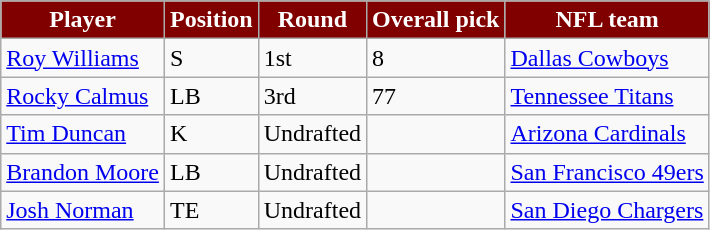<table class="wikitable">
<tr>
<th style="background: maroon; color: white">Player</th>
<th style="background: maroon; color: white">Position</th>
<th style="background: maroon; color: white">Round</th>
<th style="background: maroon; color: white">Overall pick</th>
<th style="background: maroon; color: white">NFL team</th>
</tr>
<tr>
<td><a href='#'>Roy Williams</a></td>
<td>S</td>
<td>1st</td>
<td>8</td>
<td><a href='#'>Dallas Cowboys</a></td>
</tr>
<tr>
<td><a href='#'>Rocky Calmus</a></td>
<td>LB</td>
<td>3rd</td>
<td>77</td>
<td><a href='#'>Tennessee Titans</a></td>
</tr>
<tr>
<td><a href='#'>Tim Duncan</a></td>
<td>K</td>
<td>Undrafted</td>
<td></td>
<td><a href='#'>Arizona Cardinals</a></td>
</tr>
<tr>
<td><a href='#'>Brandon Moore</a></td>
<td>LB</td>
<td>Undrafted</td>
<td></td>
<td><a href='#'>San Francisco 49ers</a></td>
</tr>
<tr>
<td><a href='#'>Josh Norman</a></td>
<td>TE</td>
<td>Undrafted</td>
<td></td>
<td><a href='#'>San Diego Chargers</a></td>
</tr>
</table>
